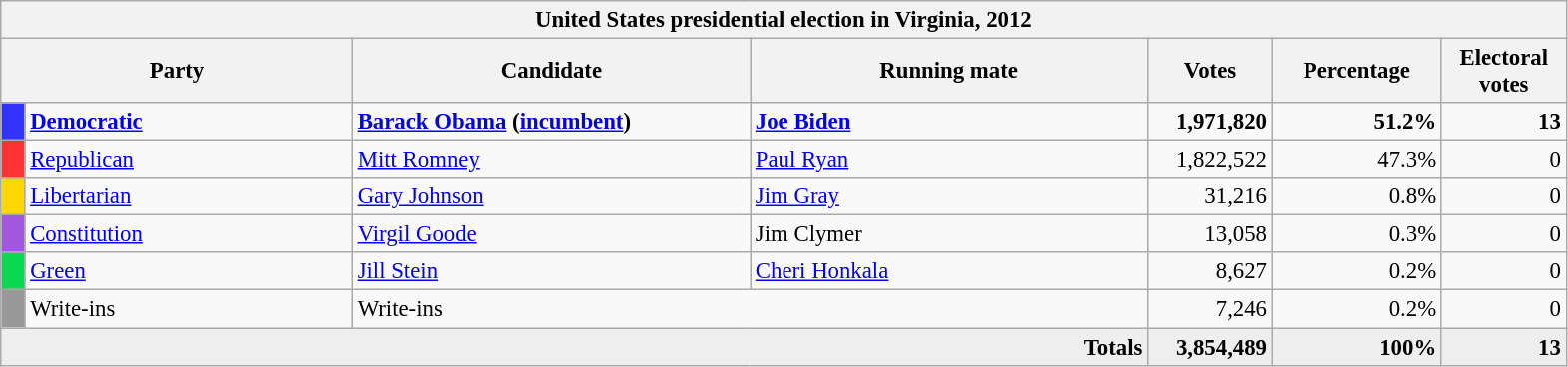<table class="wikitable" style="font-size:95%;">
<tr>
<th colspan="7">United States presidential election in Virginia, 2012</th>
</tr>
<tr>
<th colspan="2" style="width: 15em">Party</th>
<th style="width: 17em">Candidate</th>
<th style="width: 17em">Running mate</th>
<th style="width: 5em">Votes</th>
<th style="width: 7em">Percentage</th>
<th style="width: 5em">Electoral votes</th>
</tr>
<tr>
<th style="background:#33f; width:3px;"></th>
<td style="width: 130px"><strong><a href='#'>Democratic</a></strong></td>
<td><strong><a href='#'>Barack Obama</a></strong> <strong>(<a href='#'>incumbent</a>)</strong></td>
<td><strong><a href='#'>Joe Biden</a></strong></td>
<td style="text-align:right;"><strong>1,971,820</strong></td>
<td style="text-align:right;"><strong>51.2%</strong></td>
<td style="text-align:right;"><strong>13</strong></td>
</tr>
<tr>
<th style="background:#f33; width:3px;"></th>
<td style="width: 130px"><a href='#'>Republican</a></td>
<td><a href='#'>Mitt Romney</a></td>
<td><a href='#'>Paul Ryan</a></td>
<td style="text-align:right;">1,822,522</td>
<td style="text-align:right;">47.3%</td>
<td style="text-align:right;">0</td>
</tr>
<tr>
<th style="background:gold; width:3px;"></th>
<td style="width: 130px"><a href='#'>Libertarian</a></td>
<td><a href='#'>Gary Johnson</a></td>
<td><a href='#'>Jim Gray</a></td>
<td style="text-align:right;">31,216</td>
<td style="text-align:right;">0.8%</td>
<td style="text-align:right;">0</td>
</tr>
<tr>
<th style="background:#a356de; width:3px;"></th>
<td style="width: 130px"><a href='#'>Constitution</a></td>
<td><a href='#'>Virgil Goode</a></td>
<td>Jim Clymer</td>
<td style="text-align:right;">13,058</td>
<td style="text-align:right;">0.3%</td>
<td style="text-align:right;">0</td>
</tr>
<tr>
<th style="background:#0bda51; width:3px;"></th>
<td style="width: 130px"><a href='#'>Green</a></td>
<td><a href='#'>Jill Stein</a></td>
<td><a href='#'>Cheri Honkala</a></td>
<td style="text-align:right;">8,627</td>
<td style="text-align:right;">0.2%</td>
<td style="text-align:right;">0</td>
</tr>
<tr>
<th style="background:#999; width:3px;"></th>
<td style="width: 130px">Write-ins</td>
<td colspan="2">Write-ins</td>
<td style="text-align:right;">7,246</td>
<td style="text-align:right;">0.2%</td>
<td style="text-align:right;">0</td>
</tr>
<tr style="background:#eee; text-align:right;">
<td colspan="4"><strong>Totals</strong></td>
<td><strong>3,854,489</strong></td>
<td><strong>100%</strong></td>
<td><strong>13</strong></td>
</tr>
</table>
